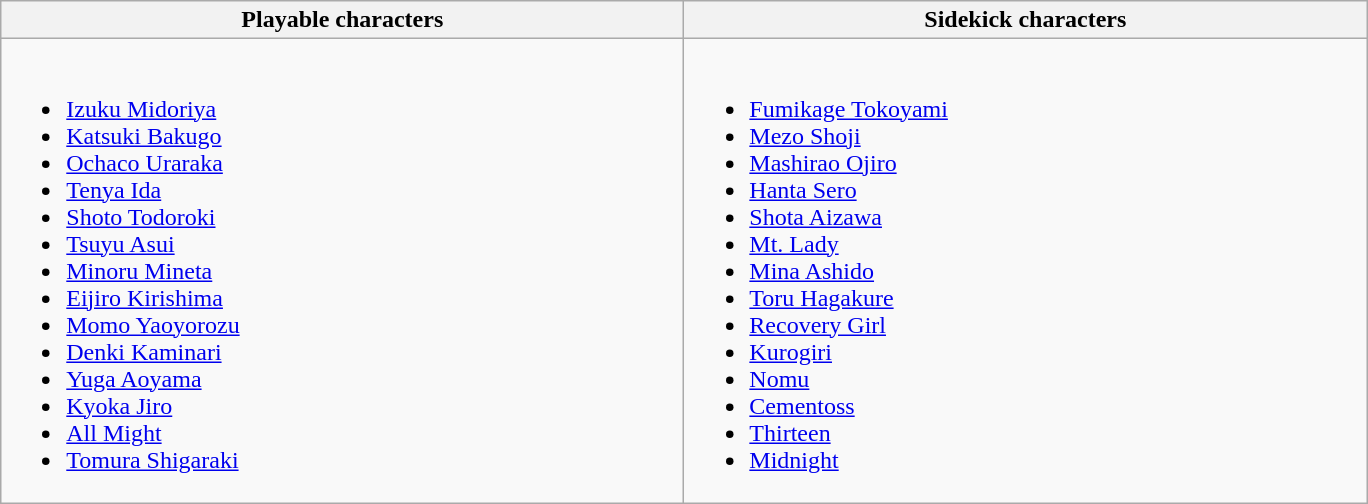<table class="wikitable">
<tr>
<th scope="col" style="width: 28em;">Playable characters</th>
<th scope="col" style="width: 28em;">Sidekick characters</th>
</tr>
<tr>
<td style="vertical-align: top;"><br><ul><li><a href='#'>Izuku Midoriya</a></li><li><a href='#'>Katsuki Bakugo</a></li><li><a href='#'>Ochaco Uraraka</a></li><li><a href='#'>Tenya Ida</a></li><li><a href='#'>Shoto Todoroki</a></li><li><a href='#'>Tsuyu Asui</a></li><li><a href='#'>Minoru Mineta</a></li><li><a href='#'>Eijiro Kirishima</a></li><li><a href='#'>Momo Yaoyorozu</a></li><li><a href='#'>Denki Kaminari</a></li><li><a href='#'>Yuga Aoyama</a></li><li><a href='#'>Kyoka Jiro</a></li><li><a href='#'>All Might</a></li><li><a href='#'>Tomura Shigaraki</a></li></ul></td>
<td style="vertical-align: top;"><br><ul><li><a href='#'>Fumikage Tokoyami</a></li><li><a href='#'>Mezo Shoji</a></li><li><a href='#'>Mashirao Ojiro</a></li><li><a href='#'>Hanta Sero</a></li><li><a href='#'>Shota Aizawa</a></li><li><a href='#'>Mt. Lady</a></li><li><a href='#'>Mina Ashido</a></li><li><a href='#'>Toru Hagakure</a></li><li><a href='#'>Recovery Girl</a></li><li><a href='#'>Kurogiri</a></li><li><a href='#'>Nomu</a></li><li><a href='#'>Cementoss</a></li><li><a href='#'>Thirteen</a></li><li><a href='#'>Midnight</a></li></ul></td>
</tr>
</table>
